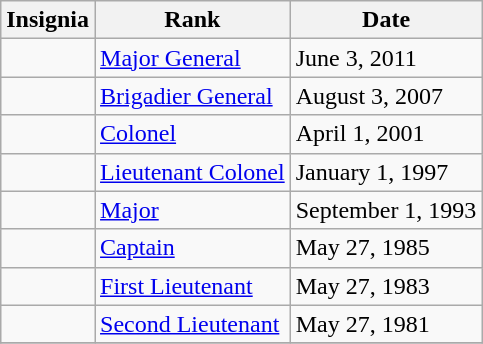<table class="wikitable">
<tr>
<th>Insignia</th>
<th>Rank</th>
<th>Date</th>
</tr>
<tr>
<td></td>
<td><a href='#'>Major General</a></td>
<td>June 3, 2011</td>
</tr>
<tr>
<td></td>
<td><a href='#'>Brigadier General</a></td>
<td>August 3, 2007</td>
</tr>
<tr>
<td></td>
<td><a href='#'>Colonel</a></td>
<td>April 1, 2001</td>
</tr>
<tr>
<td></td>
<td><a href='#'>Lieutenant Colonel</a></td>
<td>January 1, 1997</td>
</tr>
<tr>
<td></td>
<td><a href='#'>Major</a></td>
<td>September 1, 1993</td>
</tr>
<tr>
<td></td>
<td><a href='#'>Captain</a></td>
<td>May 27, 1985</td>
</tr>
<tr>
<td></td>
<td><a href='#'>First Lieutenant</a></td>
<td>May 27, 1983</td>
</tr>
<tr>
<td></td>
<td><a href='#'>Second Lieutenant</a></td>
<td>May 27, 1981</td>
</tr>
<tr>
</tr>
</table>
